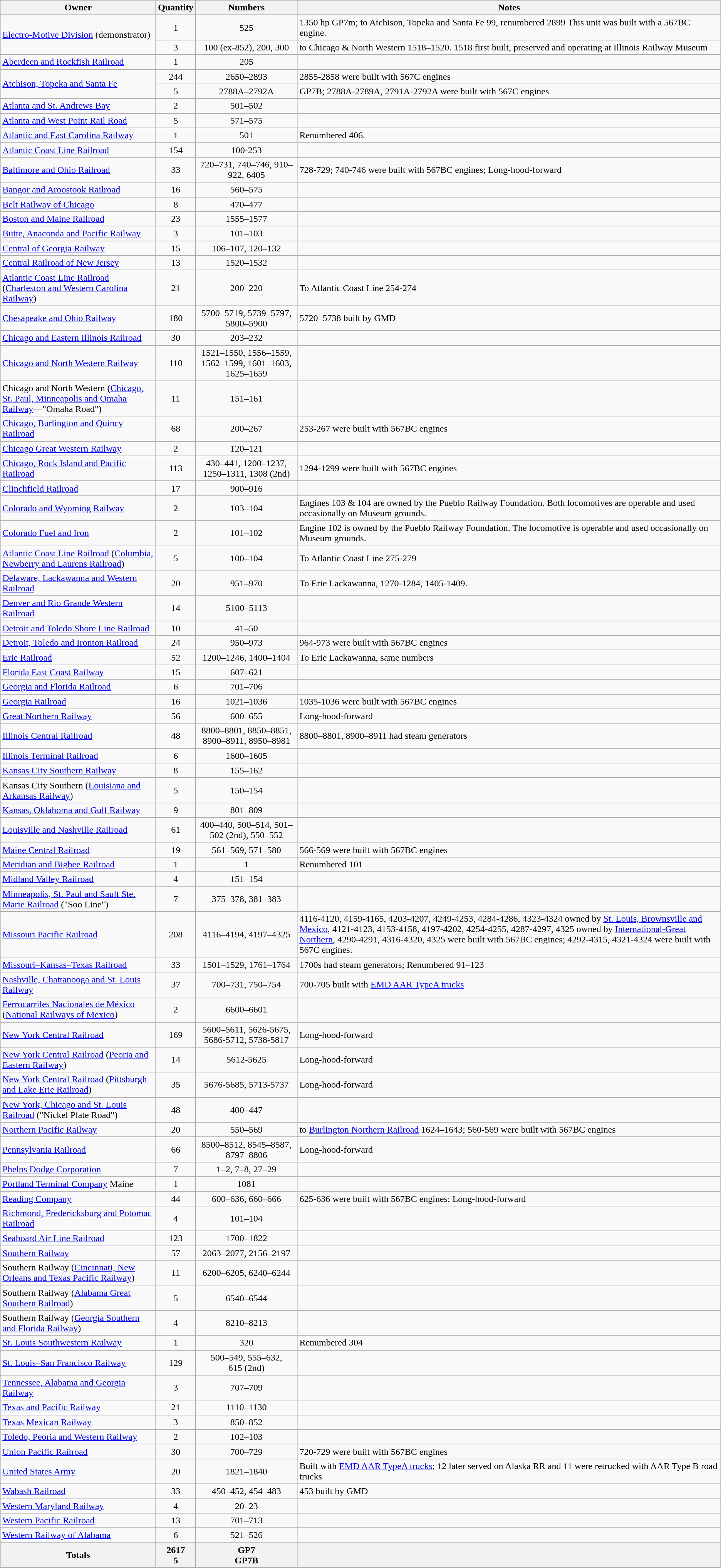<table class="wikitable mw-collapsible mw-collapsed">
<tr>
<th>Owner</th>
<th>Quantity</th>
<th>Numbers</th>
<th>Notes</th>
</tr>
<tr>
<td rowspan=2><a href='#'>Electro-Motive Division</a> (demonstrator)</td>
<td style="text-align:center;">1</td>
<td style="text-align:center;">525</td>
<td>1350 hp GP7m; to Atchison, Topeka and Santa Fe 99, renumbered 2899 This unit was built with a 567BC engine.</td>
</tr>
<tr>
<td style="text-align:center;">3</td>
<td style="text-align:center;">100 (ex-852), 200, 300</td>
<td>to Chicago & North Western 1518–1520. 1518 first built, preserved and operating at Illinois Railway Museum</td>
</tr>
<tr>
<td><a href='#'>Aberdeen and Rockfish Railroad</a></td>
<td style="text-align:center;">1</td>
<td style="text-align:center;">205</td>
<td></td>
</tr>
<tr>
<td rowspan=2><a href='#'>Atchison, Topeka and Santa Fe</a></td>
<td style="text-align:center;">244</td>
<td style="text-align:center;">2650–2893</td>
<td>2855-2858 were built with 567C engines</td>
</tr>
<tr>
<td style="text-align:center;">5</td>
<td style="text-align:center;">2788A–2792A</td>
<td>GP7B; 2788A-2789A, 2791A-2792A were built with 567C engines</td>
</tr>
<tr>
<td><a href='#'>Atlanta and St. Andrews Bay</a></td>
<td style="text-align:center;">2</td>
<td style="text-align:center;">501–502</td>
<td></td>
</tr>
<tr>
<td><a href='#'>Atlanta and West Point Rail Road</a></td>
<td style="text-align:center;">5</td>
<td style="text-align:center;">571–575</td>
<td></td>
</tr>
<tr>
<td><a href='#'>Atlantic and East Carolina Railway</a></td>
<td style="text-align:center;">1</td>
<td style="text-align:center;">501</td>
<td>Renumbered 406.</td>
</tr>
<tr>
<td><a href='#'>Atlantic Coast Line Railroad</a></td>
<td style="text-align:center;">154</td>
<td style="text-align:center;">100-253</td>
<td></td>
</tr>
<tr>
<td><a href='#'>Baltimore and Ohio Railroad</a></td>
<td style="text-align:center;">33</td>
<td style="text-align:center;">720–731, 740–746, 910–922, 6405</td>
<td>728-729; 740-746 were built with 567BC engines; Long-hood-forward</td>
</tr>
<tr>
<td><a href='#'>Bangor and Aroostook Railroad</a></td>
<td style="text-align:center;">16</td>
<td style="text-align:center;">560–575</td>
<td></td>
</tr>
<tr>
<td><a href='#'>Belt Railway of Chicago</a></td>
<td style="text-align:center;">8</td>
<td style="text-align:center;">470–477</td>
<td></td>
</tr>
<tr>
<td><a href='#'>Boston and Maine Railroad</a></td>
<td style="text-align:center;">23</td>
<td style="text-align:center;">1555–1577</td>
<td></td>
</tr>
<tr>
<td><a href='#'>Butte, Anaconda and Pacific Railway</a></td>
<td style="text-align:center;">3</td>
<td style="text-align:center;">101–103</td>
<td></td>
</tr>
<tr>
<td><a href='#'>Central of Georgia Railway</a></td>
<td style="text-align:center;">15</td>
<td style="text-align:center;">106–107, 120–132</td>
<td></td>
</tr>
<tr>
<td><a href='#'>Central Railroad of New Jersey</a></td>
<td style="text-align:center;">13</td>
<td style="text-align:center;">1520–1532</td>
<td></td>
</tr>
<tr>
<td><a href='#'>Atlantic Coast Line Railroad</a> (<a href='#'>Charleston and Western Carolina Railway</a>)</td>
<td style="text-align:center;">21</td>
<td style="text-align:center;">200–220</td>
<td>To Atlantic Coast Line 254-274</td>
</tr>
<tr>
<td><a href='#'>Chesapeake and Ohio Railway</a></td>
<td style="text-align:center;">180</td>
<td style="text-align:center;">5700–5719, 5739–5797, 5800–5900</td>
<td>5720–5738 built by GMD</td>
</tr>
<tr>
<td><a href='#'>Chicago and Eastern Illinois Railroad</a></td>
<td style="text-align:center;">30</td>
<td style="text-align:center;">203–232</td>
<td></td>
</tr>
<tr>
<td><a href='#'>Chicago and North Western Railway</a></td>
<td style="text-align:center;">110</td>
<td style="text-align:center;">1521–1550, 1556–1559, 1562–1599, 1601–1603, 1625–1659</td>
<td></td>
</tr>
<tr>
<td>Chicago and North Western (<a href='#'>Chicago, St. Paul, Minneapolis and Omaha Railway</a>—"Omaha Road")</td>
<td style="text-align:center;">11</td>
<td style="text-align:center;">151–161</td>
<td></td>
</tr>
<tr>
<td><a href='#'>Chicago, Burlington and Quincy Railroad</a></td>
<td style="text-align:center;">68</td>
<td style="text-align:center;">200–267</td>
<td>253-267 were built with 567BC engines</td>
</tr>
<tr>
<td><a href='#'>Chicago Great Western Railway</a></td>
<td style="text-align:center;">2</td>
<td style="text-align:center;">120–121</td>
<td></td>
</tr>
<tr>
<td><a href='#'>Chicago, Rock Island and Pacific Railroad</a></td>
<td style="text-align:center;">113</td>
<td style="text-align:center;">430–441, 1200–1237, 1250–1311, 1308 (2nd)</td>
<td>1294-1299 were built with 567BC engines</td>
</tr>
<tr>
<td><a href='#'>Clinchfield Railroad</a></td>
<td style="text-align:center;">17</td>
<td style="text-align:center;">900–916</td>
<td></td>
</tr>
<tr>
<td><a href='#'>Colorado and Wyoming Railway</a></td>
<td style="text-align:center;">2</td>
<td style="text-align:center;">103–104</td>
<td>Engines 103 & 104 are owned by the Pueblo Railway Foundation. Both locomotives are operable and used occasionally on Museum grounds.</td>
</tr>
<tr>
<td><a href='#'>Colorado Fuel and Iron</a></td>
<td style="text-align:center;">2</td>
<td style="text-align:center;">101–102</td>
<td>Engine 102 is owned by the Pueblo Railway Foundation. The locomotive is operable and used occasionally on Museum grounds.</td>
</tr>
<tr>
<td><a href='#'>Atlantic Coast Line Railroad</a> (<a href='#'>Columbia, Newberry and Laurens Railroad</a>)</td>
<td style="text-align:center;">5</td>
<td style="text-align:center;">100–104</td>
<td>To Atlantic Coast Line 275-279</td>
</tr>
<tr>
<td><a href='#'>Delaware, Lackawanna and Western Railroad</a></td>
<td style="text-align:center;">20</td>
<td style="text-align:center;">951–970</td>
<td>To Erie Lackawanna, 1270-1284, 1405-1409.</td>
</tr>
<tr>
<td><a href='#'>Denver and Rio Grande Western Railroad</a></td>
<td style="text-align:center;">14</td>
<td style="text-align:center;">5100–5113</td>
<td></td>
</tr>
<tr>
<td><a href='#'>Detroit and Toledo Shore Line Railroad</a></td>
<td style="text-align:center;">10</td>
<td style="text-align:center;">41–50</td>
<td></td>
</tr>
<tr>
<td><a href='#'>Detroit, Toledo and Ironton Railroad</a></td>
<td style="text-align:center;">24</td>
<td style="text-align:center;">950–973</td>
<td>964-973 were built with 567BC engines</td>
</tr>
<tr>
<td><a href='#'>Erie Railroad</a></td>
<td style="text-align:center;">52</td>
<td style="text-align:center;">1200–1246, 1400–1404</td>
<td>To Erie Lackawanna, same numbers</td>
</tr>
<tr>
<td><a href='#'>Florida East Coast Railway</a></td>
<td style="text-align:center;">15</td>
<td style="text-align:center;">607–621</td>
<td></td>
</tr>
<tr>
<td><a href='#'>Georgia and Florida Railroad</a></td>
<td style="text-align:center;">6</td>
<td style="text-align:center;">701–706</td>
<td></td>
</tr>
<tr>
<td><a href='#'>Georgia Railroad</a></td>
<td style="text-align:center;">16</td>
<td style="text-align:center;">1021–1036</td>
<td>1035-1036 were built with 567BC engines</td>
</tr>
<tr>
<td><a href='#'>Great Northern Railway</a></td>
<td style="text-align:center;">56</td>
<td style="text-align:center;">600–655</td>
<td>Long-hood-forward</td>
</tr>
<tr>
<td><a href='#'>Illinois Central Railroad</a></td>
<td style="text-align:center;">48</td>
<td style="text-align:center;">8800–8801, 8850–8851, 8900–8911, 8950–8981</td>
<td>8800–8801, 8900–8911 had steam generators</td>
</tr>
<tr>
<td><a href='#'>Illinois Terminal Railroad</a></td>
<td style="text-align:center;">6</td>
<td style="text-align:center;">1600–1605</td>
<td></td>
</tr>
<tr>
<td><a href='#'>Kansas City Southern Railway</a></td>
<td style="text-align:center;">8</td>
<td style="text-align:center;">155–162</td>
<td></td>
</tr>
<tr>
<td>Kansas City Southern (<a href='#'>Louisiana and Arkansas Railway</a>)</td>
<td style="text-align:center;">5</td>
<td style="text-align:center;">150–154</td>
<td></td>
</tr>
<tr>
<td><a href='#'>Kansas, Oklahoma and Gulf Railway</a></td>
<td style="text-align:center;">9</td>
<td style="text-align:center;">801–809</td>
<td></td>
</tr>
<tr>
<td><a href='#'>Louisville and Nashville Railroad</a></td>
<td style="text-align:center;">61</td>
<td style="text-align:center;">400–440, 500–514, 501–502 (2nd), 550–552</td>
<td></td>
</tr>
<tr>
<td><a href='#'>Maine Central Railroad</a></td>
<td style="text-align:center;">19</td>
<td style="text-align:center;">561–569, 571–580</td>
<td>566-569 were built with 567BC engines</td>
</tr>
<tr>
<td><a href='#'>Meridian and Bigbee Railroad</a></td>
<td style="text-align:center;">1</td>
<td style="text-align:center;">1</td>
<td>Renumbered 101</td>
</tr>
<tr>
<td><a href='#'>Midland Valley Railroad</a></td>
<td style="text-align:center;">4</td>
<td style="text-align:center;">151–154</td>
<td></td>
</tr>
<tr>
<td><a href='#'>Minneapolis, St. Paul and Sault Ste. Marie Railroad</a> ("Soo Line")</td>
<td style="text-align:center;">7</td>
<td style="text-align:center;">375–378, 381–383</td>
<td></td>
</tr>
<tr>
<td><a href='#'>Missouri Pacific Railroad</a></td>
<td style="text-align:center;">208</td>
<td style="text-align:center;">4116–4194, 4197–4325</td>
<td>4116-4120, 4159-4165, 4203-4207, 4249-4253, 4284-4286, 4323-4324 owned by <a href='#'>St. Louis, Brownsville and Mexico</a>, 4121-4123, 4153-4158, 4197-4202, 4254-4255, 4287-4297, 4325 owned by <a href='#'>International-Great Northern</a>, 4290-4291, 4316-4320, 4325 were built with 567BC engines; 4292-4315, 4321-4324 were built with 567C engines.</td>
</tr>
<tr>
<td><a href='#'>Missouri–Kansas–Texas Railroad</a></td>
<td style="text-align:center;">33</td>
<td style="text-align:center;">1501–1529, 1761–1764</td>
<td>1700s had steam generators; Renumbered 91–123</td>
</tr>
<tr>
<td><a href='#'>Nashville, Chattanooga and St. Louis Railway</a></td>
<td style="text-align:center;">37</td>
<td style="text-align:center;">700–731, 750–754</td>
<td>700-705 built with <a href='#'>EMD AAR TypeA trucks</a></td>
</tr>
<tr>
<td><a href='#'>Ferrocarriles Nacionales de México</a> (<a href='#'>National Railways of Mexico</a>)</td>
<td style="text-align:center;">2</td>
<td style="text-align:center;">6600–6601</td>
<td></td>
</tr>
<tr>
<td><a href='#'>New York Central Railroad</a></td>
<td style="text-align:center;">169</td>
<td style="text-align:center;">5600–5611, 5626-5675, 5686-5712, 5738-5817</td>
<td>Long-hood-forward</td>
</tr>
<tr>
<td><a href='#'>New York Central Railroad</a> (<a href='#'>Peoria and Eastern Railway</a>)</td>
<td style="text-align:center;">14</td>
<td style="text-align:center;">5612-5625</td>
<td>Long-hood-forward</td>
</tr>
<tr>
<td><a href='#'>New York Central Railroad</a> (<a href='#'>Pittsburgh and Lake Erie Railroad</a>)</td>
<td style="text-align:center;">35</td>
<td style="text-align:center;">5676-5685, 5713-5737</td>
<td>Long-hood-forward</td>
</tr>
<tr>
<td><a href='#'>New York, Chicago and St. Louis Railroad</a> ("Nickel Plate Road")</td>
<td style="text-align:center;">48</td>
<td style="text-align:center;">400–447</td>
<td></td>
</tr>
<tr>
<td><a href='#'>Northern Pacific Railway</a></td>
<td style="text-align:center;">20</td>
<td style="text-align:center;">550–569</td>
<td>to <a href='#'>Burlington Northern Railroad</a> 1624–1643; 560-569 were built with 567BC engines</td>
</tr>
<tr>
<td><a href='#'>Pennsylvania Railroad</a></td>
<td style="text-align:center;">66</td>
<td style="text-align:center;">8500–8512, 8545–8587, 8797–8806</td>
<td>Long-hood-forward</td>
</tr>
<tr>
<td><a href='#'>Phelps Dodge Corporation</a></td>
<td style="text-align:center;">7</td>
<td style="text-align:center;">1–2, 7–8, 27–29</td>
<td></td>
</tr>
<tr>
<td><a href='#'>Portland Terminal Company</a> Maine</td>
<td style="text-align:center;">1</td>
<td style="text-align:center;">1081</td>
<td></td>
</tr>
<tr>
<td><a href='#'>Reading Company</a></td>
<td style="text-align:center;">44</td>
<td style="text-align:center;">600–636, 660–666</td>
<td>625-636 were built with 567BC engines; Long-hood-forward</td>
</tr>
<tr>
<td><a href='#'>Richmond, Fredericksburg and Potomac Railroad</a></td>
<td style="text-align:center;">4</td>
<td style="text-align:center;">101–104</td>
<td></td>
</tr>
<tr>
<td><a href='#'>Seaboard Air Line Railroad</a></td>
<td style="text-align:center;">123</td>
<td style="text-align:center;">1700–1822</td>
<td></td>
</tr>
<tr>
<td><a href='#'>Southern Railway</a></td>
<td style="text-align:center;">57</td>
<td style="text-align:center;">2063–2077, 2156–2197</td>
<td></td>
</tr>
<tr>
<td>Southern Railway (<a href='#'>Cincinnati, New Orleans and Texas Pacific Railway</a>)</td>
<td style="text-align:center;">11</td>
<td style="text-align:center;">6200–6205, 6240–6244</td>
<td></td>
</tr>
<tr>
<td>Southern Railway (<a href='#'>Alabama Great Southern Railroad</a>)</td>
<td style="text-align:center;">5</td>
<td style="text-align:center;">6540–6544</td>
<td></td>
</tr>
<tr>
<td>Southern Railway (<a href='#'>Georgia Southern and Florida Railway</a>)</td>
<td style="text-align:center;">4</td>
<td style="text-align:center;">8210–8213</td>
<td></td>
</tr>
<tr>
<td><a href='#'>St. Louis Southwestern Railway</a></td>
<td style="text-align:center;">1</td>
<td style="text-align:center;">320</td>
<td>Renumbered 304</td>
</tr>
<tr>
<td><a href='#'>St. Louis–San Francisco Railway</a></td>
<td style="text-align:center;">129</td>
<td style="text-align:center;">500–549, 555–632, 615 (2nd)</td>
<td></td>
</tr>
<tr>
<td><a href='#'>Tennessee, Alabama and Georgia Railway</a></td>
<td style="text-align:center;">3</td>
<td style="text-align:center;">707–709</td>
<td></td>
</tr>
<tr>
<td><a href='#'>Texas and Pacific Railway</a></td>
<td style="text-align:center;">21</td>
<td style="text-align:center;">1110–1130</td>
<td></td>
</tr>
<tr>
<td><a href='#'>Texas Mexican Railway</a></td>
<td style="text-align:center;">3</td>
<td style="text-align:center;">850–852</td>
<td></td>
</tr>
<tr>
<td><a href='#'>Toledo, Peoria and Western Railway</a></td>
<td style="text-align:center;">2</td>
<td style="text-align:center;">102–103</td>
<td></td>
</tr>
<tr>
<td><a href='#'>Union Pacific Railroad</a></td>
<td style="text-align:center;">30</td>
<td style="text-align:center;">700–729</td>
<td>720-729 were built with 567BC engines</td>
</tr>
<tr>
<td><a href='#'>United States Army</a></td>
<td style="text-align:center;">20</td>
<td style="text-align:center;">1821–1840</td>
<td>Built with <a href='#'>EMD AAR TypeA trucks</a>; 12 later served on Alaska RR and 11 were retrucked with AAR Type B road trucks</td>
</tr>
<tr>
<td><a href='#'>Wabash Railroad</a></td>
<td style="text-align:center;">33</td>
<td style="text-align:center;">450–452, 454–483</td>
<td>453 built by GMD</td>
</tr>
<tr>
<td><a href='#'>Western Maryland Railway</a></td>
<td style="text-align:center;">4</td>
<td style="text-align:center;">20–23</td>
<td></td>
</tr>
<tr>
<td><a href='#'>Western Pacific Railroad</a></td>
<td style="text-align:center;">13</td>
<td style="text-align:center;">701–713</td>
<td></td>
</tr>
<tr>
<td><a href='#'>Western Railway of Alabama</a></td>
<td style="text-align:center;">6</td>
<td style="text-align:center;">521–526</td>
<td></td>
</tr>
<tr>
<th>Totals</th>
<th>2617<br> 5</th>
<th>GP7<br>GP7B</th>
<th></th>
</tr>
</table>
